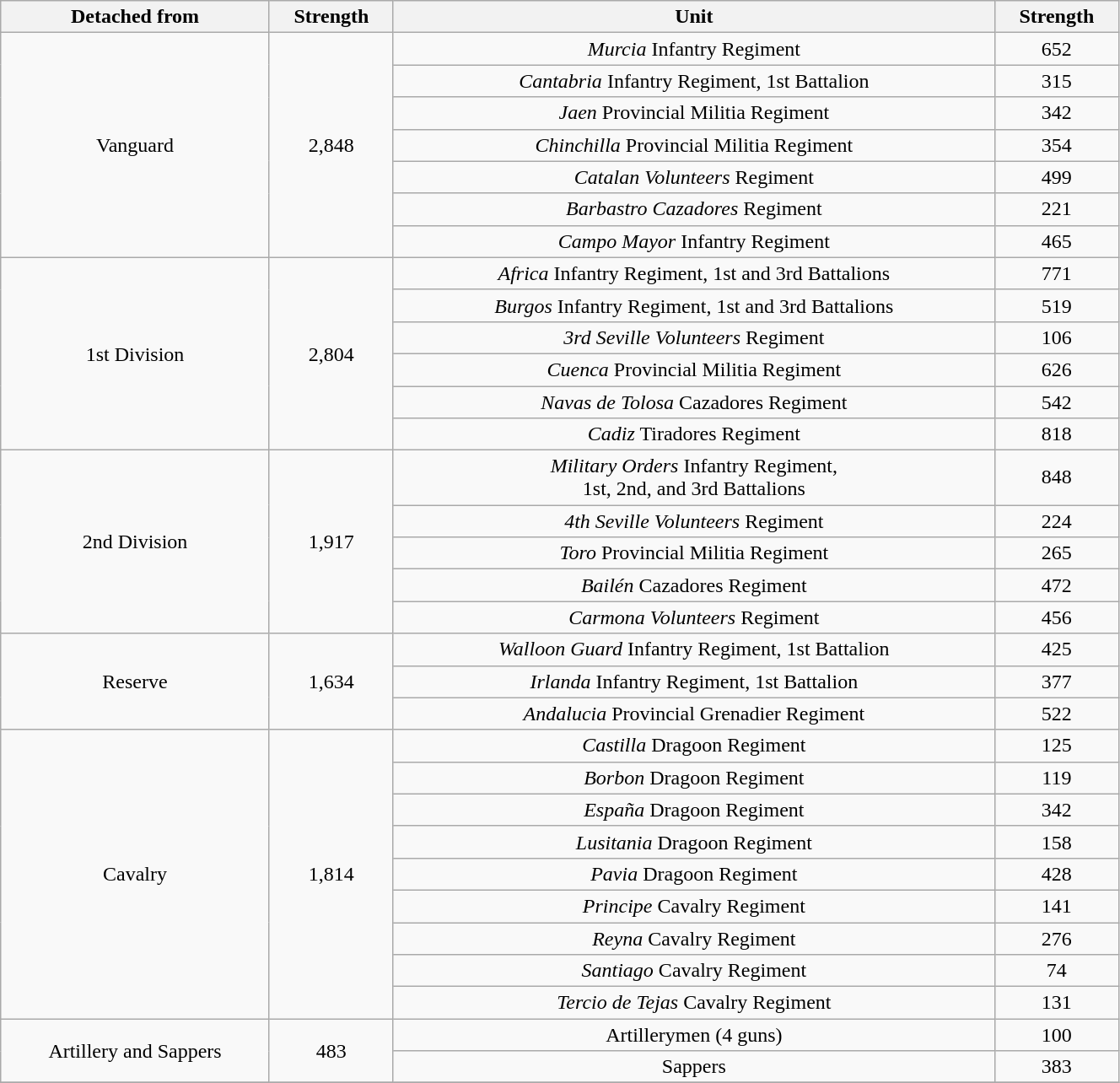<table class="wikitable" style="text-align:center; width:70%;">
<tr>
<th>Detached from</th>
<th>Strength</th>
<th>Unit</th>
<th>Strength</th>
</tr>
<tr>
<td rowspan=7>Vanguard</td>
<td rowspan=7>2,848</td>
<td><em>Murcia</em> Infantry Regiment</td>
<td>652</td>
</tr>
<tr>
<td><em>Cantabria</em> Infantry Regiment, 1st Battalion</td>
<td>315</td>
</tr>
<tr>
<td><em>Jaen</em> Provincial Militia Regiment</td>
<td>342</td>
</tr>
<tr>
<td><em>Chinchilla</em> Provincial Militia Regiment</td>
<td>354</td>
</tr>
<tr>
<td><em>Catalan Volunteers</em> Regiment</td>
<td>499</td>
</tr>
<tr>
<td><em>Barbastro Cazadores</em> Regiment</td>
<td>221</td>
</tr>
<tr>
<td><em>Campo Mayor</em> Infantry Regiment</td>
<td>465</td>
</tr>
<tr>
<td rowspan=6>1st Division</td>
<td rowspan=6>2,804</td>
<td><em>Africa</em> Infantry Regiment, 1st and 3rd Battalions</td>
<td>771</td>
</tr>
<tr>
<td><em>Burgos</em> Infantry Regiment, 1st and 3rd Battalions</td>
<td>519</td>
</tr>
<tr>
<td><em>3rd Seville Volunteers</em> Regiment</td>
<td>106</td>
</tr>
<tr>
<td><em>Cuenca</em> Provincial Militia Regiment</td>
<td>626</td>
</tr>
<tr>
<td><em>Navas de Tolosa</em> Cazadores Regiment</td>
<td>542</td>
</tr>
<tr>
<td><em>Cadiz</em> Tiradores Regiment</td>
<td>818</td>
</tr>
<tr>
<td rowspan=5>2nd Division</td>
<td rowspan=5>1,917</td>
<td><em>Military Orders</em> Infantry Regiment,<br>1st, 2nd, and 3rd Battalions</td>
<td>848</td>
</tr>
<tr>
<td><em>4th Seville Volunteers</em> Regiment</td>
<td>224</td>
</tr>
<tr>
<td><em>Toro</em> Provincial Militia Regiment</td>
<td>265</td>
</tr>
<tr>
<td><em>Bailén</em> Cazadores Regiment</td>
<td>472</td>
</tr>
<tr>
<td><em>Carmona Volunteers</em> Regiment</td>
<td>456</td>
</tr>
<tr>
<td rowspan=3>Reserve</td>
<td rowspan=3>1,634</td>
<td><em>Walloon Guard</em> Infantry Regiment, 1st Battalion</td>
<td>425</td>
</tr>
<tr>
<td><em>Irlanda</em> Infantry Regiment, 1st Battalion</td>
<td>377</td>
</tr>
<tr>
<td><em>Andalucia</em> Provincial Grenadier Regiment</td>
<td>522</td>
</tr>
<tr>
<td rowspan=9>Cavalry</td>
<td rowspan=9>1,814</td>
<td><em>Castilla</em> Dragoon Regiment</td>
<td>125</td>
</tr>
<tr>
<td><em>Borbon</em> Dragoon Regiment</td>
<td>119</td>
</tr>
<tr>
<td><em>España</em> Dragoon Regiment</td>
<td>342</td>
</tr>
<tr>
<td><em>Lusitania</em> Dragoon Regiment</td>
<td>158</td>
</tr>
<tr>
<td><em>Pavia</em> Dragoon Regiment</td>
<td>428</td>
</tr>
<tr>
<td><em>Principe</em> Cavalry Regiment</td>
<td>141</td>
</tr>
<tr>
<td><em>Reyna</em> Cavalry Regiment</td>
<td>276</td>
</tr>
<tr>
<td><em>Santiago</em> Cavalry Regiment</td>
<td>74</td>
</tr>
<tr>
<td><em>Tercio de Tejas</em> Cavalry Regiment</td>
<td>131</td>
</tr>
<tr>
<td rowspan=2>Artillery and Sappers</td>
<td rowspan=2>483</td>
<td>Artillerymen (4 guns)</td>
<td>100</td>
</tr>
<tr>
<td>Sappers</td>
<td>383</td>
</tr>
<tr>
</tr>
</table>
